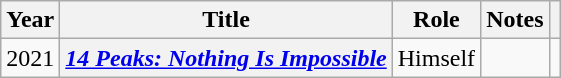<table class="wikitable sortable plainrowheaders">
<tr>
<th scope="col">Year</th>
<th scope="col">Title</th>
<th scope="col">Role</th>
<th scope="col" class="unsortable">Notes</th>
<th scope="col" class="unsortable"></th>
</tr>
<tr>
<td style="text-align:center;">2021</td>
<th scope="row"><em><a href='#'>14 Peaks: Nothing Is Impossible</a></em></th>
<td>Himself</td>
<td></td>
<td style="text-align:center;"></td>
</tr>
</table>
